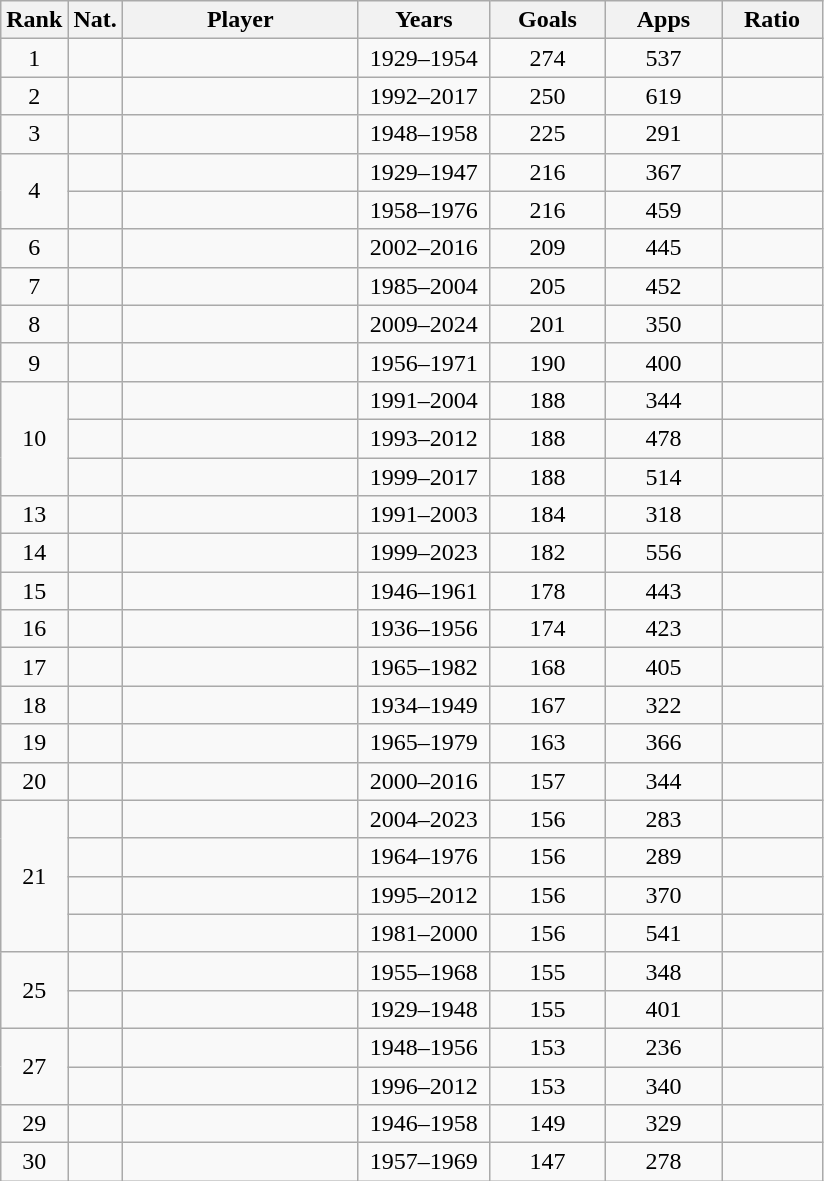<table class="wikitable sortable nowrap">
<tr>
<th>Rank</th>
<th>Nat.</th>
<th width="150px">Player</th>
<th width="80px">Years</th>
<th width="70px">Goals</th>
<th width="70px">Apps</th>
<th width="60px">Ratio</th>
</tr>
<tr align="center">
<td>1</td>
<td></td>
<td align=left></td>
<td>1929–1954</td>
<td>274</td>
<td>537</td>
<td></td>
</tr>
<tr align="center">
<td>2</td>
<td></td>
<td align=left></td>
<td>1992–2017</td>
<td>250</td>
<td>619</td>
<td></td>
</tr>
<tr align="center">
<td>3</td>
<td></td>
<td align=left></td>
<td>1948–1958</td>
<td>225</td>
<td>291</td>
<td></td>
</tr>
<tr align="center">
<td rowspan="2">4</td>
<td></td>
<td align=left></td>
<td>1929–1947</td>
<td>216</td>
<td>367</td>
<td></td>
</tr>
<tr align="center">
<td></td>
<td align=left></td>
<td>1958–1976</td>
<td>216</td>
<td>459</td>
<td></td>
</tr>
<tr align="center">
<td>6</td>
<td></td>
<td align=left></td>
<td>2002–2016</td>
<td>209</td>
<td>445</td>
<td></td>
</tr>
<tr align="center">
<td>7</td>
<td></td>
<td align=left></td>
<td>1985–2004</td>
<td>205</td>
<td>452</td>
<td></td>
</tr>
<tr align="center">
<td>8</td>
<td></td>
<td align=left><em></em></td>
<td>2009–2024</td>
<td>201</td>
<td>350</td>
<td></td>
</tr>
<tr align="center">
<td>9</td>
<td></td>
<td align=left></td>
<td>1956–1971</td>
<td>190</td>
<td>400</td>
<td></td>
</tr>
<tr align="center">
<td rowspan="3">10</td>
<td></td>
<td align=left></td>
<td>1991–2004</td>
<td>188</td>
<td>344</td>
<td></td>
</tr>
<tr align="center">
<td></td>
<td align=left></td>
<td>1993–2012</td>
<td>188</td>
<td>478</td>
<td></td>
</tr>
<tr align="center">
<td></td>
<td align=left></td>
<td>1999–2017</td>
<td>188</td>
<td>514</td>
<td></td>
</tr>
<tr align="center">
<td>13</td>
<td></td>
<td align=left></td>
<td>1991–2003</td>
<td>184</td>
<td>318</td>
<td></td>
</tr>
<tr align="center">
<td>14</td>
<td></td>
<td align=left></td>
<td>1999–2023</td>
<td>182</td>
<td>556</td>
<td></td>
</tr>
<tr align="center">
<td>15</td>
<td></td>
<td align=left></td>
<td>1946–1961</td>
<td>178</td>
<td>443</td>
<td></td>
</tr>
<tr align="center">
<td>16</td>
<td></td>
<td align=left></td>
<td>1936–1956</td>
<td>174</td>
<td>423</td>
<td></td>
</tr>
<tr align="center">
<td>17</td>
<td></td>
<td align=left></td>
<td>1965–1982</td>
<td>168</td>
<td>405</td>
<td></td>
</tr>
<tr align="center">
<td>18</td>
<td></td>
<td align=left></td>
<td>1934–1949</td>
<td>167</td>
<td>322</td>
<td></td>
</tr>
<tr align="center">
<td>19</td>
<td></td>
<td align=left></td>
<td>1965–1979</td>
<td>163</td>
<td>366</td>
<td></td>
</tr>
<tr align="center">
<td>20</td>
<td></td>
<td align=left></td>
<td>2000–2016</td>
<td>157</td>
<td>344</td>
<td></td>
</tr>
<tr align="center">
<td rowspan="4">21</td>
<td></td>
<td align=left></td>
<td>2004–2023</td>
<td>156</td>
<td>283</td>
<td></td>
</tr>
<tr align="center">
<td></td>
<td align=left></td>
<td>1964–1976</td>
<td>156</td>
<td>289</td>
<td></td>
</tr>
<tr align="center">
<td></td>
<td align=left></td>
<td>1995–2012</td>
<td>156</td>
<td>370</td>
<td></td>
</tr>
<tr align="center">
<td></td>
<td align=left></td>
<td>1981–2000</td>
<td>156</td>
<td>541</td>
<td></td>
</tr>
<tr align="center">
<td rowspan="2">25</td>
<td></td>
<td align=left></td>
<td>1955–1968</td>
<td>155</td>
<td>348</td>
<td></td>
</tr>
<tr align="center">
<td></td>
<td align=left></td>
<td>1929–1948</td>
<td>155</td>
<td>401</td>
<td></td>
</tr>
<tr align="center">
<td rowspan="2">27</td>
<td></td>
<td align=left></td>
<td>1948–1956</td>
<td>153</td>
<td>236</td>
<td></td>
</tr>
<tr align="center">
<td></td>
<td align=left></td>
<td>1996–2012</td>
<td>153</td>
<td>340</td>
<td></td>
</tr>
<tr align="center">
<td>29</td>
<td></td>
<td align=left></td>
<td>1946–1958</td>
<td>149</td>
<td>329</td>
<td></td>
</tr>
<tr align="center">
<td>30</td>
<td></td>
<td align=left></td>
<td>1957–1969</td>
<td>147</td>
<td>278</td>
<td></td>
</tr>
</table>
